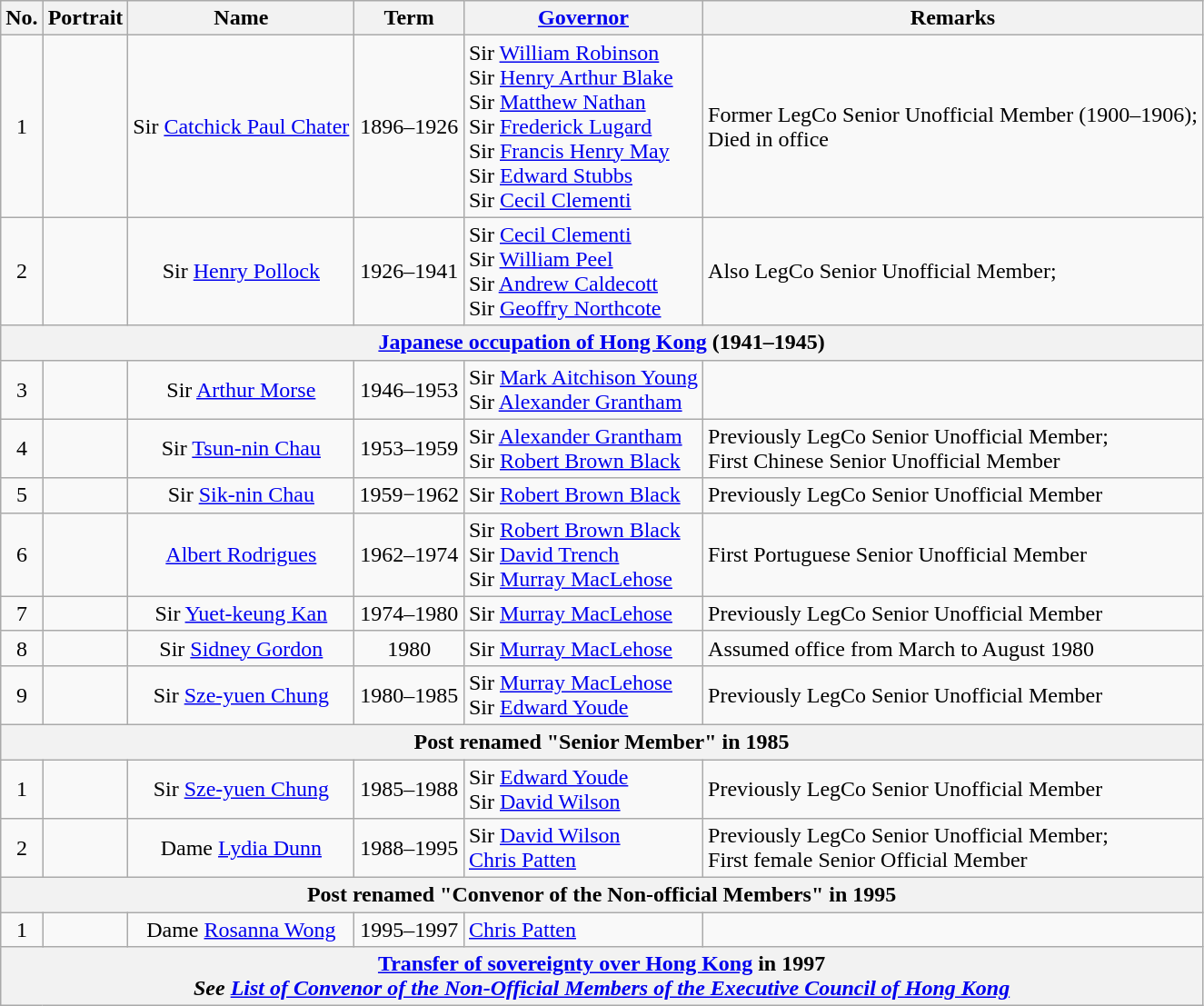<table class="wikitable" style="text-align:center;">
<tr>
<th>No.</th>
<th>Portrait</th>
<th>Name</th>
<th>Term</th>
<th><a href='#'>Governor</a></th>
<th>Remarks</th>
</tr>
<tr>
<td>1</td>
<td></td>
<td>Sir <a href='#'>Catchick Paul Chater</a></td>
<td>1896–1926</td>
<td align=left>Sir <a href='#'>William Robinson</a><br>Sir <a href='#'>Henry Arthur Blake</a><br>Sir <a href='#'>Matthew Nathan</a><br>Sir <a href='#'>Frederick Lugard</a><br>Sir <a href='#'>Francis Henry May</a><br>Sir <a href='#'>Edward Stubbs</a><br>Sir <a href='#'>Cecil Clementi</a></td>
<td align=left>Former LegCo Senior Unofficial Member (1900–1906);<br>Died in office</td>
</tr>
<tr>
<td>2</td>
<td></td>
<td>Sir <a href='#'>Henry Pollock</a></td>
<td>1926–1941</td>
<td align=left>Sir <a href='#'>Cecil Clementi</a><br>Sir <a href='#'>William Peel</a><br>Sir <a href='#'>Andrew Caldecott</a><br>Sir <a href='#'>Geoffry Northcote</a><br></td>
<td align=left>Also LegCo Senior Unofficial Member;<br></td>
</tr>
<tr>
<th colspan=6><a href='#'>Japanese occupation of Hong Kong</a> (1941–1945)</th>
</tr>
<tr>
<td>3</td>
<td></td>
<td>Sir <a href='#'>Arthur Morse</a></td>
<td>1946–1953</td>
<td align=left>Sir <a href='#'>Mark Aitchison Young</a><br>Sir <a href='#'>Alexander Grantham</a></td>
<td></td>
</tr>
<tr>
<td>4</td>
<td></td>
<td>Sir <a href='#'>Tsun-nin Chau</a></td>
<td>1953–1959</td>
<td align=left>Sir <a href='#'>Alexander Grantham</a><br>Sir <a href='#'>Robert Brown Black</a></td>
<td align=left>Previously LegCo Senior Unofficial Member;<br>First Chinese Senior Unofficial Member</td>
</tr>
<tr>
<td>5</td>
<td></td>
<td>Sir <a href='#'>Sik-nin Chau</a></td>
<td>1959−1962</td>
<td align=left>Sir <a href='#'>Robert Brown Black</a></td>
<td align=left>Previously LegCo Senior Unofficial Member</td>
</tr>
<tr>
<td>6</td>
<td></td>
<td><a href='#'>Albert Rodrigues</a></td>
<td>1962–1974</td>
<td align=left>Sir <a href='#'>Robert Brown Black</a><br>Sir <a href='#'>David Trench</a><br>Sir <a href='#'>Murray MacLehose</a></td>
<td align=left>First Portuguese Senior Unofficial Member</td>
</tr>
<tr>
<td>7</td>
<td></td>
<td>Sir <a href='#'>Yuet-keung Kan</a></td>
<td>1974–1980</td>
<td align=left>Sir <a href='#'>Murray MacLehose</a></td>
<td align=left>Previously LegCo Senior Unofficial Member</td>
</tr>
<tr>
<td>8</td>
<td></td>
<td>Sir <a href='#'>Sidney Gordon</a></td>
<td>1980</td>
<td align=left>Sir <a href='#'>Murray MacLehose</a></td>
<td align=left>Assumed office from March to August 1980</td>
</tr>
<tr>
<td>9</td>
<td></td>
<td>Sir <a href='#'>Sze-yuen Chung</a></td>
<td>1980–1985</td>
<td align=left>Sir <a href='#'>Murray MacLehose</a><br>Sir <a href='#'>Edward Youde</a></td>
<td align=left>Previously LegCo Senior Unofficial Member</td>
</tr>
<tr>
<th colspan=6>Post renamed "Senior Member" in 1985</th>
</tr>
<tr>
<td>1</td>
<td></td>
<td>Sir <a href='#'>Sze-yuen Chung</a></td>
<td>1985–1988</td>
<td align=left>Sir <a href='#'>Edward Youde</a><br>Sir <a href='#'>David Wilson</a></td>
<td align=left>Previously LegCo Senior Unofficial Member</td>
</tr>
<tr>
<td>2</td>
<td></td>
<td>Dame <a href='#'>Lydia Dunn</a></td>
<td>1988–1995</td>
<td align=left>Sir <a href='#'>David Wilson</a><br><a href='#'>Chris Patten</a></td>
<td align=left>Previously LegCo Senior Unofficial Member;<br>First female Senior Official Member</td>
</tr>
<tr>
<th colspan=6>Post renamed "Convenor of the Non-official Members" in 1995</th>
</tr>
<tr>
<td>1</td>
<td></td>
<td>Dame <a href='#'>Rosanna Wong</a></td>
<td>1995–1997</td>
<td align=left><a href='#'>Chris Patten</a></td>
<td></td>
</tr>
<tr>
<th colspan=6><a href='#'>Transfer of sovereignty over Hong Kong</a> in 1997<br><em>See <a href='#'>List of Convenor of the Non-Official Members of the Executive Council of Hong Kong</a></em></th>
</tr>
</table>
